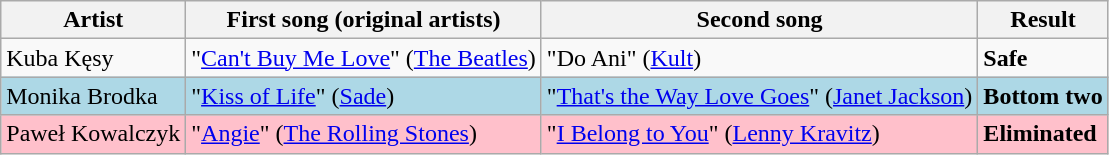<table class=wikitable>
<tr>
<th>Artist</th>
<th>First song (original artists)</th>
<th>Second song</th>
<th>Result</th>
</tr>
<tr>
<td>Kuba Kęsy</td>
<td>"<a href='#'>Can't Buy Me Love</a>" (<a href='#'>The Beatles</a>)</td>
<td>"Do Ani" (<a href='#'>Kult</a>)</td>
<td><strong>Safe</strong></td>
</tr>
<tr style="background:lightblue;">
<td>Monika Brodka</td>
<td>"<a href='#'>Kiss of Life</a>" (<a href='#'>Sade</a>)</td>
<td>"<a href='#'>That's the Way Love Goes</a>" (<a href='#'>Janet Jackson</a>)</td>
<td><strong>Bottom two</strong></td>
</tr>
<tr style="background:pink;">
<td>Paweł Kowalczyk</td>
<td>"<a href='#'>Angie</a>" (<a href='#'>The Rolling Stones</a>)</td>
<td>"<a href='#'>I Belong to You</a>" (<a href='#'>Lenny Kravitz</a>)</td>
<td><strong>Eliminated</strong></td>
</tr>
</table>
